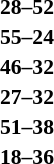<table width=75% cellspacing=1>
<tr>
<th width=25%></th>
<th width=25%></th>
<th width=25%></th>
</tr>
<tr style=font-size:90%>
<td align=right></td>
<td align=center><strong>28–52</strong></td>
<td><strong></strong></td>
</tr>
<tr style=font-size:90%>
<td align=right><strong></strong></td>
<td align=center><strong>55–24</strong></td>
<td></td>
</tr>
<tr style=font-size:90%>
<td align=right><strong></strong></td>
<td align=center><strong>46–32</strong></td>
<td></td>
</tr>
<tr style=font-size:90%>
<td align=right></td>
<td align=center><strong>27–32</strong></td>
<td><strong></strong></td>
</tr>
<tr style=font-size:90%>
<td align=right><strong></strong></td>
<td align=center><strong>51–38</strong></td>
<td></td>
</tr>
<tr style=font-size:90%>
<td align=right></td>
<td align=center><strong>18–36</strong></td>
<td><strong></strong></td>
</tr>
</table>
